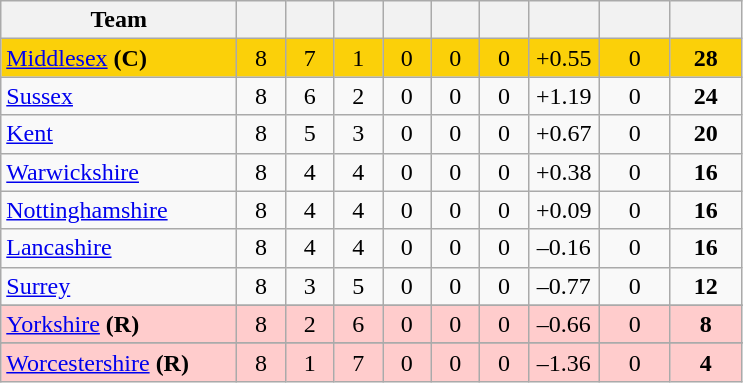<table class="wikitable" style="text-align:center">
<tr>
<th width="150">Team</th>
<th width="25"></th>
<th width="25"></th>
<th width="25"></th>
<th width="25"></th>
<th width="25"></th>
<th width="25"></th>
<th width="40"></th>
<th width="40"></th>
<th width="40"></th>
</tr>
<tr style="background:#fbd009">
<td style="text-align:left"><a href='#'>Middlesex</a> <strong>(C)</strong></td>
<td>8</td>
<td>7</td>
<td>1</td>
<td>0</td>
<td>0</td>
<td>0</td>
<td>+0.55</td>
<td>0</td>
<td><strong>28</strong></td>
</tr>
<tr>
<td style="text-align:left"><a href='#'>Sussex</a></td>
<td>8</td>
<td>6</td>
<td>2</td>
<td>0</td>
<td>0</td>
<td>0</td>
<td>+1.19</td>
<td>0</td>
<td><strong>24</strong></td>
</tr>
<tr>
<td style="text-align:left"><a href='#'>Kent</a></td>
<td>8</td>
<td>5</td>
<td>3</td>
<td>0</td>
<td>0</td>
<td>0</td>
<td>+0.67</td>
<td>0</td>
<td><strong>20</strong></td>
</tr>
<tr>
<td style="text-align:left"><a href='#'>Warwickshire</a></td>
<td>8</td>
<td>4</td>
<td>4</td>
<td>0</td>
<td>0</td>
<td>0</td>
<td>+0.38</td>
<td>0</td>
<td><strong>16</strong></td>
</tr>
<tr>
<td style="text-align:left"><a href='#'>Nottinghamshire</a></td>
<td>8</td>
<td>4</td>
<td>4</td>
<td>0</td>
<td>0</td>
<td>0</td>
<td>+0.09</td>
<td>0</td>
<td><strong>16</strong></td>
</tr>
<tr>
<td style="text-align:left"><a href='#'>Lancashire</a></td>
<td>8</td>
<td>4</td>
<td>4</td>
<td>0</td>
<td>0</td>
<td>0</td>
<td>–0.16</td>
<td>0</td>
<td><strong>16</strong></td>
</tr>
<tr>
<td style="text-align:left"><a href='#'>Surrey</a></td>
<td>8</td>
<td>3</td>
<td>5</td>
<td>0</td>
<td>0</td>
<td>0</td>
<td>–0.77</td>
<td>0</td>
<td><strong>12</strong></td>
</tr>
<tr>
</tr>
<tr style="background:#ffcccc">
<td style="text-align:left"><a href='#'>Yorkshire</a> <strong>(R)</strong></td>
<td>8</td>
<td>2</td>
<td>6</td>
<td>0</td>
<td>0</td>
<td>0</td>
<td>–0.66</td>
<td>0</td>
<td><strong>8</strong></td>
</tr>
<tr>
</tr>
<tr style="background:#ffcccc">
<td style="text-align:left"><a href='#'>Worcestershire</a> <strong>(R)</strong></td>
<td>8</td>
<td>1</td>
<td>7</td>
<td>0</td>
<td>0</td>
<td>0</td>
<td>–1.36</td>
<td>0</td>
<td><strong>4</strong></td>
</tr>
</table>
